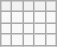<table class="wikitable">
<tr>
<th></th>
<th></th>
<th></th>
<th></th>
<th></th>
</tr>
<tr>
<td></td>
<td></td>
<td></td>
<td></td>
<td></td>
</tr>
<tr>
<td></td>
<td></td>
<td></td>
<td></td>
<td></td>
</tr>
<tr>
<td></td>
<td></td>
<td></td>
<td></td>
<td></td>
</tr>
</table>
